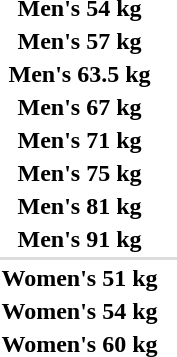<table>
<tr>
<th scope="row">Men's 54 kg</th>
<td></td>
<td></td>
<td></td>
</tr>
<tr>
<th scope="row">Men's 57 kg</th>
<td></td>
<td></td>
<td></td>
</tr>
<tr>
<th scope="row">Men's 63.5 kg</th>
<td></td>
<td></td>
<td></td>
</tr>
<tr>
<th scope="row">Men's 67 kg</th>
<td></td>
<td></td>
<td></td>
</tr>
<tr>
<th scope="row">Men's 71 kg</th>
<td></td>
<td></td>
<td></td>
</tr>
<tr>
<th scope="row">Men's 75 kg</th>
<td></td>
<td></td>
<td></td>
</tr>
<tr>
<th scope="row">Men's 81 kg</th>
<td></td>
<td></td>
<td></td>
</tr>
<tr>
<th scope="row">Men's 91 kg</th>
<td></td>
<td></td>
<td></td>
</tr>
<tr bgcolor=#DDDDDD>
<td colspan=4></td>
</tr>
<tr>
<th scope="row">Women's 51 kg</th>
<td></td>
<td></td>
<td></td>
</tr>
<tr>
<th scope="row">Women's 54 kg</th>
<td></td>
<td></td>
<td></td>
</tr>
<tr>
<th scope="row">Women's 60 kg</th>
<td></td>
<td></td>
<td></td>
</tr>
</table>
